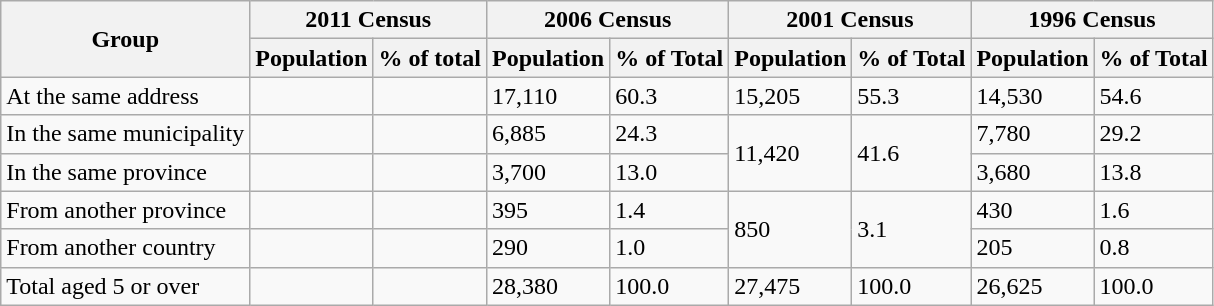<table class="wikitable">
<tr>
<th rowspan = "2">Group</th>
<th colspan = "2">2011 Census</th>
<th colspan = "2">2006 Census</th>
<th colspan = "2">2001 Census</th>
<th colspan = "2">1996 Census</th>
</tr>
<tr>
<th>Population</th>
<th>% of total</th>
<th>Population</th>
<th>% of Total</th>
<th>Population</th>
<th>% of Total</th>
<th>Population</th>
<th>% of Total</th>
</tr>
<tr>
<td>At the same address</td>
<td></td>
<td></td>
<td>17,110</td>
<td>60.3</td>
<td>15,205</td>
<td>55.3</td>
<td>14,530</td>
<td>54.6</td>
</tr>
<tr>
<td>In the same municipality</td>
<td></td>
<td></td>
<td>6,885</td>
<td>24.3</td>
<td rowspan = "2">11,420</td>
<td rowspan = "2">41.6</td>
<td>7,780</td>
<td>29.2</td>
</tr>
<tr>
<td>In the same province</td>
<td></td>
<td></td>
<td>3,700</td>
<td>13.0</td>
<td>3,680</td>
<td>13.8</td>
</tr>
<tr>
<td>From another province</td>
<td></td>
<td></td>
<td>395</td>
<td>1.4</td>
<td rowspan = "2">850</td>
<td rowspan = "2">3.1</td>
<td>430</td>
<td>1.6</td>
</tr>
<tr>
<td>From another country</td>
<td></td>
<td></td>
<td>290</td>
<td>1.0</td>
<td>205</td>
<td>0.8</td>
</tr>
<tr>
<td>Total aged 5 or over</td>
<td></td>
<td></td>
<td>28,380</td>
<td>100.0</td>
<td>27,475</td>
<td>100.0</td>
<td>26,625</td>
<td>100.0</td>
</tr>
</table>
